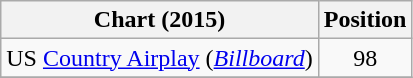<table class="wikitable sortable">
<tr>
<th scope="col">Chart (2015)</th>
<th scope="col">Position</th>
</tr>
<tr>
<td>US <a href='#'>Country Airplay</a> (<em><a href='#'>Billboard</a></em>)</td>
<td align="center">98</td>
</tr>
<tr>
</tr>
</table>
